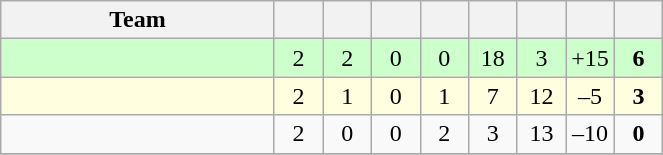<table class="wikitable" style="text-align:center">
<tr>
<th width=175>Team</th>
<th width=25></th>
<th width=25></th>
<th width=25></th>
<th width=25></th>
<th width=25></th>
<th width=25></th>
<th width=25></th>
<th width=25></th>
</tr>
<tr align=center bgcolor=#ccffcc>
<td style="text-align:left;"><strong></strong></td>
<td>2</td>
<td>2</td>
<td>0</td>
<td>0</td>
<td>18</td>
<td>3</td>
<td>+15</td>
<td><strong>6</strong></td>
</tr>
<tr align=center bgcolor=#ffffe0>
<td style="text-align:left;"><strong></strong></td>
<td>2</td>
<td>1</td>
<td>0</td>
<td>1</td>
<td>7</td>
<td>12</td>
<td>–5</td>
<td><strong>3</strong></td>
</tr>
<tr>
<td style="text-align:left;"></td>
<td>2</td>
<td>0</td>
<td>0</td>
<td>2</td>
<td>3</td>
<td>13</td>
<td>–10</td>
<td><strong>0</strong></td>
</tr>
<tr>
</tr>
</table>
